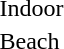<table>
<tr>
<td>Indoor</td>
<td></td>
<td></td>
<td></td>
</tr>
<tr>
<td>Beach</td>
<td><br></td>
<td></td>
<td></td>
</tr>
</table>
